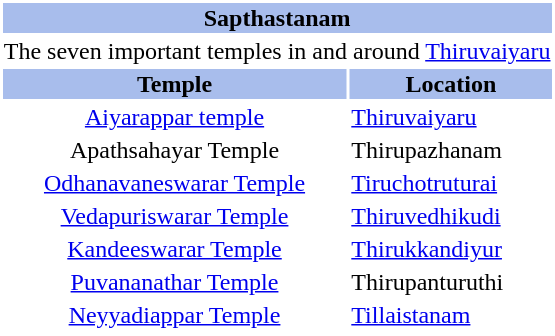<table class="toccolours" style="clear:right; float:right; background:#ffffff; margin: 0 0 0.5em 1em; width:275">
<tr>
<th style="background:#A8BDEC;text-align:center;" colspan="2">  <strong>Sapthastanam</strong>  </th>
</tr>
<tr>
<td style="text-align:center;" colspan="2">The seven important temples in and around <a href='#'>Thiruvaiyaru</a></td>
</tr>
<tr>
<td style="text-align:center;background:#A8BDEC"><strong>Temple</strong></td>
<td style="text-align:center;background:#A8BDEC"><strong>Location</strong></td>
</tr>
<tr>
<td style="text-align:center;"><a href='#'>Aiyarappar temple</a></td>
<td><a href='#'>Thiruvaiyaru</a></td>
</tr>
<tr>
<td style="text-align:center;">Apathsahayar Temple</td>
<td>Thirupazhanam</td>
</tr>
<tr>
<td style="text-align:center;"><a href='#'>Odhanavaneswarar Temple</a></td>
<td><a href='#'>Tiruchotruturai</a></td>
</tr>
<tr>
<td style="text-align:center;"><a href='#'>Vedapuriswarar Temple</a></td>
<td><a href='#'>Thiruvedhikudi</a></td>
</tr>
<tr>
<td style="text-align:center;"><a href='#'>Kandeeswarar Temple</a></td>
<td><a href='#'>Thirukkandiyur</a></td>
</tr>
<tr>
<td style="text-align:center;"><a href='#'>Puvananathar Temple</a></td>
<td>Thirupanturuthi</td>
</tr>
<tr>
<td style="text-align:center;"><a href='#'>Neyyadiappar Temple</a></td>
<td><a href='#'>Tillaistanam</a></td>
</tr>
<tr>
</tr>
</table>
